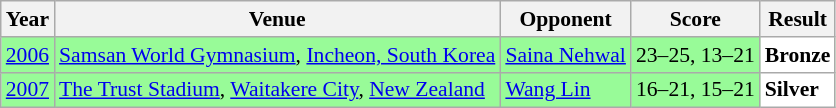<table class="sortable wikitable" style="font-size: 90%;">
<tr>
<th>Year</th>
<th>Venue</th>
<th>Opponent</th>
<th>Score</th>
<th>Result</th>
</tr>
<tr style="background:#98FB98">
<td align="center"><a href='#'>2006</a></td>
<td align="left"><a href='#'>Samsan World Gymnasium</a>, <a href='#'>Incheon, South Korea</a></td>
<td align="left"> <a href='#'>Saina Nehwal</a></td>
<td align="left">23–25, 13–21</td>
<td style="text-align:left; background:white"> <strong>Bronze</strong></td>
</tr>
<tr style="background:#98FB98">
<td align="center"><a href='#'>2007</a></td>
<td align="left"><a href='#'>The Trust Stadium</a>, <a href='#'>Waitakere City</a>, <a href='#'>New Zealand</a></td>
<td align="left"> <a href='#'>Wang Lin</a></td>
<td align="left">16–21, 15–21</td>
<td style="text-align:left; background:white"> <strong>Silver</strong></td>
</tr>
</table>
